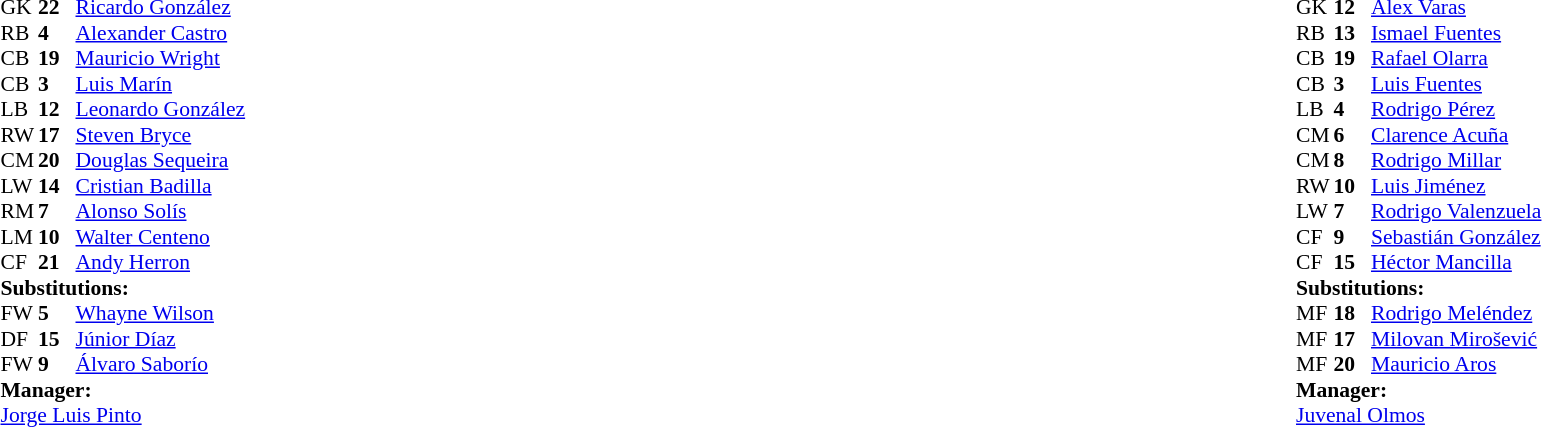<table width="100%">
<tr>
<td valign="top" width="50%"><br><table style="font-size: 90%" cellspacing="0" cellpadding="0">
<tr>
<th width=25></th>
<th width=25></th>
</tr>
<tr>
<td>GK</td>
<td><strong>22</strong></td>
<td><a href='#'>Ricardo González</a></td>
</tr>
<tr>
<td>RB</td>
<td><strong>4</strong></td>
<td><a href='#'>Alexander Castro</a></td>
</tr>
<tr>
<td>CB</td>
<td><strong>19</strong></td>
<td><a href='#'>Mauricio Wright</a></td>
</tr>
<tr>
<td>CB</td>
<td><strong>3</strong></td>
<td><a href='#'>Luis Marín</a></td>
</tr>
<tr>
<td>LB</td>
<td><strong>12</strong></td>
<td><a href='#'>Leonardo González</a> </td>
<td></td>
<td></td>
</tr>
<tr>
<td>RW</td>
<td><strong>17</strong></td>
<td><a href='#'>Steven Bryce</a></td>
<td></td>
<td></td>
</tr>
<tr>
<td>CM</td>
<td><strong>20</strong></td>
<td><a href='#'>Douglas Sequeira</a></td>
</tr>
<tr>
<td>LW</td>
<td><strong>14</strong></td>
<td><a href='#'>Cristian Badilla</a></td>
<td></td>
<td></td>
</tr>
<tr>
<td>RM</td>
<td><strong>7</strong></td>
<td><a href='#'>Alonso Solís</a></td>
<td></td>
</tr>
<tr>
<td>LM</td>
<td><strong>10</strong></td>
<td><a href='#'>Walter Centeno</a></td>
</tr>
<tr>
<td>CF</td>
<td><strong>21</strong></td>
<td><a href='#'>Andy Herron</a></td>
</tr>
<tr>
<td colspan=3><strong>Substitutions:</strong></td>
</tr>
<tr>
<td>FW</td>
<td><strong>5</strong></td>
<td><a href='#'>Whayne Wilson</a></td>
<td></td>
<td></td>
</tr>
<tr>
<td>DF</td>
<td><strong>15</strong></td>
<td><a href='#'>Júnior Díaz</a></td>
<td></td>
<td></td>
</tr>
<tr>
<td>FW</td>
<td><strong>9</strong></td>
<td><a href='#'>Álvaro Saborío</a></td>
<td></td>
<td></td>
</tr>
<tr>
<td colspan=3><strong>Manager:</strong></td>
</tr>
<tr>
<td colspan="4"> <a href='#'>Jorge Luis Pinto</a></td>
</tr>
</table>
</td>
<td valign="top"></td>
<td valign="top" width="50%"><br><table style="font-size: 90%" cellspacing="0" cellpadding="0" align="center">
<tr>
<th width=25></th>
<th width=25></th>
</tr>
<tr>
<td>GK</td>
<td><strong>12</strong></td>
<td><a href='#'>Alex Varas</a></td>
</tr>
<tr>
<td>RB</td>
<td><strong>13</strong></td>
<td><a href='#'>Ismael Fuentes</a></td>
</tr>
<tr>
<td>CB</td>
<td><strong>19</strong></td>
<td><a href='#'>Rafael Olarra</a></td>
</tr>
<tr>
<td>CB</td>
<td><strong>3</strong></td>
<td><a href='#'>Luis Fuentes</a></td>
</tr>
<tr>
<td>LB</td>
<td><strong>4</strong></td>
<td><a href='#'>Rodrigo Pérez</a></td>
<td></td>
<td></td>
</tr>
<tr>
<td>CM</td>
<td><strong>6</strong></td>
<td><a href='#'>Clarence Acuña</a></td>
<td></td>
<td></td>
</tr>
<tr>
<td>CM</td>
<td><strong>8</strong></td>
<td><a href='#'>Rodrigo Millar</a></td>
<td></td>
<td></td>
</tr>
<tr>
<td>RW</td>
<td><strong>10</strong></td>
<td><a href='#'>Luis Jiménez</a></td>
<td></td>
</tr>
<tr>
<td>LW</td>
<td><strong>7</strong></td>
<td><a href='#'>Rodrigo Valenzuela</a></td>
</tr>
<tr>
<td>CF</td>
<td><strong>9</strong></td>
<td><a href='#'>Sebastián González</a></td>
</tr>
<tr>
<td>CF</td>
<td><strong>15</strong></td>
<td><a href='#'>Héctor Mancilla</a></td>
<td></td>
</tr>
<tr>
<td colspan=3><strong>Substitutions:</strong></td>
</tr>
<tr>
<td>MF</td>
<td><strong>18</strong></td>
<td><a href='#'>Rodrigo Meléndez</a></td>
<td></td>
<td></td>
</tr>
<tr>
<td>MF</td>
<td><strong>17</strong></td>
<td><a href='#'>Milovan Mirošević</a></td>
<td></td>
<td></td>
</tr>
<tr>
<td>MF</td>
<td><strong>20</strong></td>
<td><a href='#'>Mauricio Aros</a></td>
<td></td>
<td></td>
</tr>
<tr>
<td colspan=3><strong>Manager:</strong></td>
</tr>
<tr>
<td colspan=3><a href='#'>Juvenal Olmos</a></td>
</tr>
</table>
</td>
</tr>
</table>
